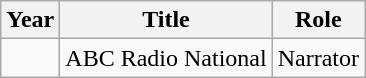<table class="wikitable">
<tr>
<th>Year</th>
<th>Title</th>
<th>Role</th>
</tr>
<tr>
<td></td>
<td>ABC Radio National</td>
<td>Narrator</td>
</tr>
</table>
